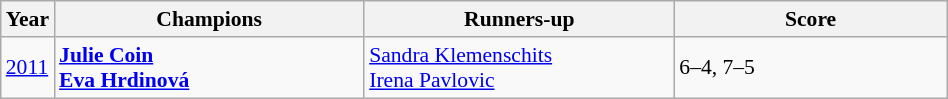<table class="wikitable" style="font-size:90%">
<tr>
<th>Year</th>
<th width="200">Champions</th>
<th width="200">Runners-up</th>
<th width="175">Score</th>
</tr>
<tr>
<td><a href='#'>2011</a></td>
<td> <strong><a href='#'>Julie Coin</a></strong> <br>  <strong><a href='#'>Eva Hrdinová</a></strong></td>
<td> <a href='#'>Sandra Klemenschits</a> <br>  <a href='#'>Irena Pavlovic</a></td>
<td>6–4, 7–5</td>
</tr>
</table>
